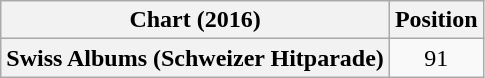<table class="wikitable sortable plainrowheaders" style="text-align:center">
<tr>
<th scope="col">Chart (2016)</th>
<th scope="col">Position</th>
</tr>
<tr>
<th scope="row">Swiss Albums (Schweizer Hitparade)</th>
<td>91</td>
</tr>
</table>
